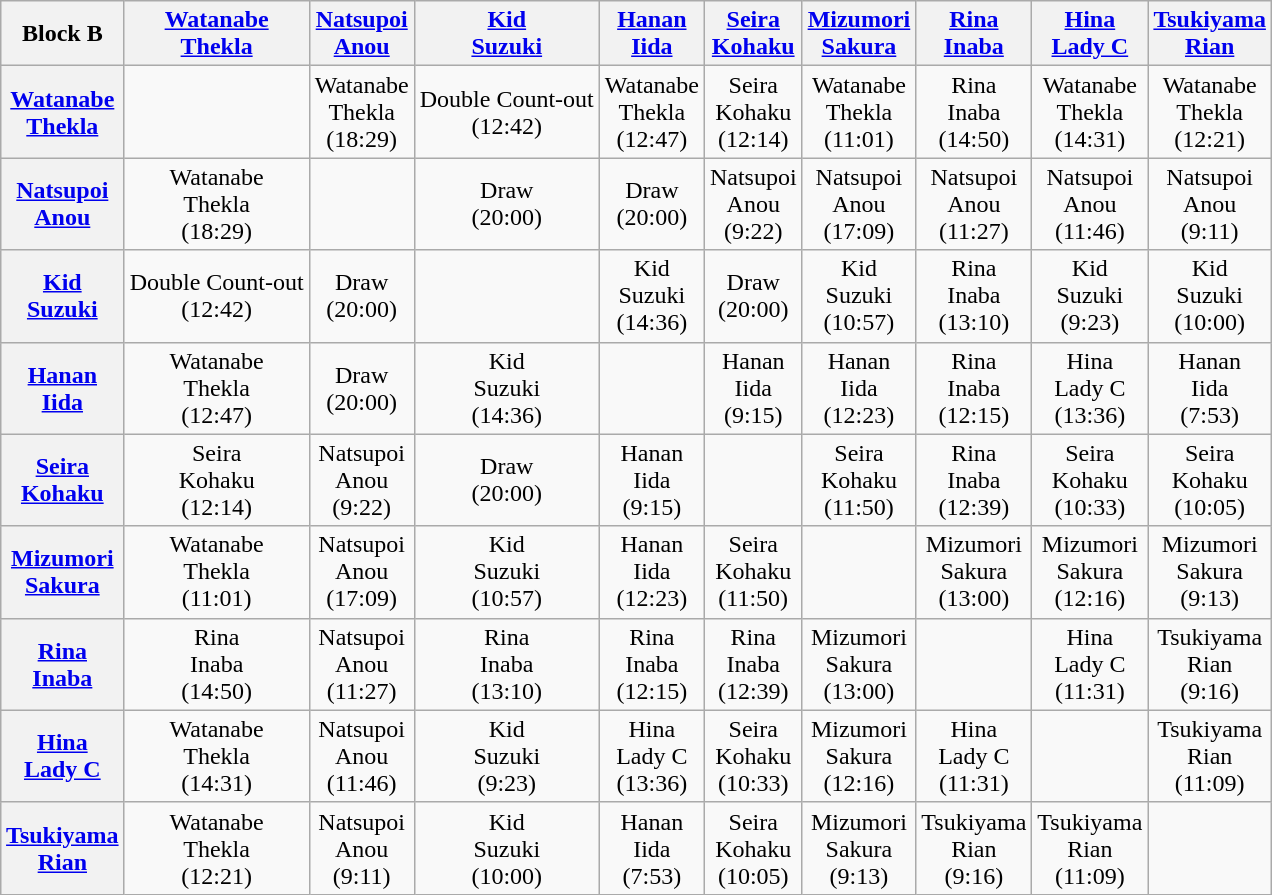<table class="wikitable" style="text-align:center; margin: 1em auto 1em auto">
<tr>
<th>Block B</th>
<th><a href='#'>Watanabe</a><br><a href='#'>Thekla</a></th>
<th><a href='#'>Natsupoi</a><br><a href='#'>Anou</a></th>
<th><a href='#'>Kid</a><br><a href='#'>Suzuki</a></th>
<th><a href='#'>Hanan</a><br><a href='#'>Iida</a></th>
<th><a href='#'>Seira</a><br><a href='#'>Kohaku</a></th>
<th><a href='#'>Mizumori</a><br><a href='#'>Sakura</a></th>
<th><a href='#'>Rina</a><br><a href='#'>Inaba</a></th>
<th><a href='#'>Hina</a><br><a href='#'>Lady C</a></th>
<th><a href='#'>Tsukiyama</a><br><a href='#'>Rian</a></th>
</tr>
<tr>
<th><a href='#'>Watanabe</a><br><a href='#'>Thekla</a></th>
<td></td>
<td>Watanabe<br>Thekla<br>(18:29)</td>
<td>Double Count-out<br>(12:42)</td>
<td>Watanabe<br>Thekla<br>(12:47)</td>
<td>Seira<br>Kohaku<br>(12:14)</td>
<td>Watanabe<br>Thekla<br>(11:01)</td>
<td>Rina<br>Inaba<br>(14:50)</td>
<td>Watanabe<br>Thekla<br>(14:31)</td>
<td>Watanabe<br>Thekla<br>(12:21)</td>
</tr>
<tr>
<th><a href='#'>Natsupoi</a><br><a href='#'>Anou</a></th>
<td>Watanabe<br>Thekla<br>(18:29)</td>
<td></td>
<td>Draw<br>(20:00)</td>
<td>Draw<br>(20:00)</td>
<td>Natsupoi<br>Anou<br>(9:22)</td>
<td>Natsupoi<br>Anou<br>(17:09)</td>
<td>Natsupoi<br>Anou<br>(11:27)</td>
<td>Natsupoi<br>Anou<br>(11:46)</td>
<td>Natsupoi<br>Anou<br>(9:11)</td>
</tr>
<tr>
<th><a href='#'>Kid</a><br><a href='#'>Suzuki</a></th>
<td>Double Count-out<br>(12:42)</td>
<td>Draw<br>(20:00)</td>
<td></td>
<td>Kid<br>Suzuki<br>(14:36)</td>
<td>Draw<br>(20:00)</td>
<td>Kid<br>Suzuki<br>(10:57)</td>
<td>Rina<br>Inaba<br>(13:10)</td>
<td>Kid<br>Suzuki<br>(9:23)</td>
<td>Kid<br>Suzuki<br>(10:00)</td>
</tr>
<tr>
<th><a href='#'>Hanan</a><br><a href='#'>Iida</a></th>
<td>Watanabe<br>Thekla<br>(12:47)</td>
<td>Draw<br>(20:00)</td>
<td>Kid<br>Suzuki<br>(14:36)</td>
<td></td>
<td>Hanan<br>Iida<br>(9:15)</td>
<td>Hanan<br>Iida<br>(12:23)</td>
<td>Rina<br>Inaba<br>(12:15)</td>
<td>Hina<br>Lady C<br>(13:36)</td>
<td>Hanan<br>Iida<br>(7:53)</td>
</tr>
<tr>
<th><a href='#'>Seira</a><br><a href='#'>Kohaku</a></th>
<td>Seira<br>Kohaku<br>(12:14)</td>
<td>Natsupoi<br>Anou<br>(9:22)</td>
<td>Draw<br>(20:00)</td>
<td>Hanan<br>Iida<br>(9:15)</td>
<td></td>
<td>Seira<br>Kohaku<br>(11:50)</td>
<td>Rina<br>Inaba<br>(12:39)</td>
<td>Seira<br>Kohaku<br>(10:33)</td>
<td>Seira<br>Kohaku<br>(10:05)</td>
</tr>
<tr>
<th><a href='#'>Mizumori</a><br><a href='#'>Sakura</a></th>
<td>Watanabe<br>Thekla<br>(11:01)</td>
<td>Natsupoi<br>Anou<br>(17:09)</td>
<td>Kid<br>Suzuki<br>(10:57)</td>
<td>Hanan<br>Iida<br>(12:23)</td>
<td>Seira<br>Kohaku<br>(11:50)</td>
<td></td>
<td>Mizumori<br>Sakura<br>(13:00)</td>
<td>Mizumori<br>Sakura<br>(12:16)</td>
<td>Mizumori<br>Sakura<br>(9:13)</td>
</tr>
<tr>
<th><a href='#'>Rina</a><br><a href='#'>Inaba</a></th>
<td>Rina<br>Inaba<br>(14:50)</td>
<td>Natsupoi<br>Anou<br>(11:27)</td>
<td>Rina<br>Inaba<br>(13:10)</td>
<td>Rina<br>Inaba<br>(12:15)</td>
<td>Rina<br>Inaba<br>(12:39)</td>
<td>Mizumori<br>Sakura<br>(13:00)</td>
<td></td>
<td>Hina<br>Lady C<br>(11:31)</td>
<td>Tsukiyama<br>Rian<br>(9:16)</td>
</tr>
<tr>
<th><a href='#'>Hina</a><br><a href='#'>Lady C</a></th>
<td>Watanabe<br>Thekla<br>(14:31)</td>
<td>Natsupoi<br>Anou<br>(11:46)</td>
<td>Kid<br>Suzuki<br>(9:23)</td>
<td>Hina<br>Lady C<br>(13:36)</td>
<td>Seira<br>Kohaku<br>(10:33)</td>
<td>Mizumori<br>Sakura<br>(12:16)</td>
<td>Hina<br>Lady C<br>(11:31)</td>
<td></td>
<td>Tsukiyama<br>Rian<br>(11:09)</td>
</tr>
<tr>
<th><a href='#'>Tsukiyama</a><br><a href='#'>Rian</a></th>
<td>Watanabe<br>Thekla<br>(12:21)</td>
<td>Natsupoi<br>Anou<br>(9:11)</td>
<td>Kid<br>Suzuki<br>(10:00)</td>
<td>Hanan<br>Iida<br>(7:53)</td>
<td>Seira<br>Kohaku<br>(10:05)</td>
<td>Mizumori<br>Sakura<br>(9:13)</td>
<td>Tsukiyama<br>Rian<br>(9:16)</td>
<td>Tsukiyama<br>Rian<br>(11:09)</td>
<td></td>
</tr>
</table>
